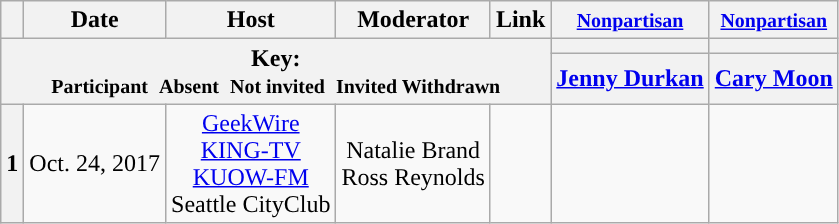<table class="wikitable" style="text-align:center;">
<tr>
<th scope="col"></th>
<th scope="col">Date</th>
<th scope="col">Host</th>
<th scope="col">Moderator</th>
<th scope="col">Link</th>
<th scope="col"><small> <a href='#'>Nonpartisan</a></small></th>
<th scope="col"><small> <a href='#'>Nonpartisan</a></small></th>
</tr>
<tr>
<th colspan="5" rowspan="2">Key:<br> <small>Participant </small>  <small>Absent </small>  <small>Not invited </small>  <small>Invited  Withdrawn</small></th>
<th scope="col" style="background:"></th>
<th scope="col" style="background:"></th>
</tr>
<tr>
<th scope="col"><a href='#'>Jenny Durkan</a></th>
<th scope="col"><a href='#'>Cary Moon</a></th>
</tr>
<tr>
<th>1</th>
<td style="white-space:nowrap;">Oct. 24, 2017</td>
<td style="white-space:nowrap;"><a href='#'>GeekWire</a><br><a href='#'>KING-TV</a><br><a href='#'>KUOW-FM</a><br>Seattle CityClub</td>
<td style="white-space:nowrap;">Natalie Brand<br>Ross Reynolds</td>
<td style="white-space:nowrap;"></td>
<td></td>
<td></td>
</tr>
</table>
